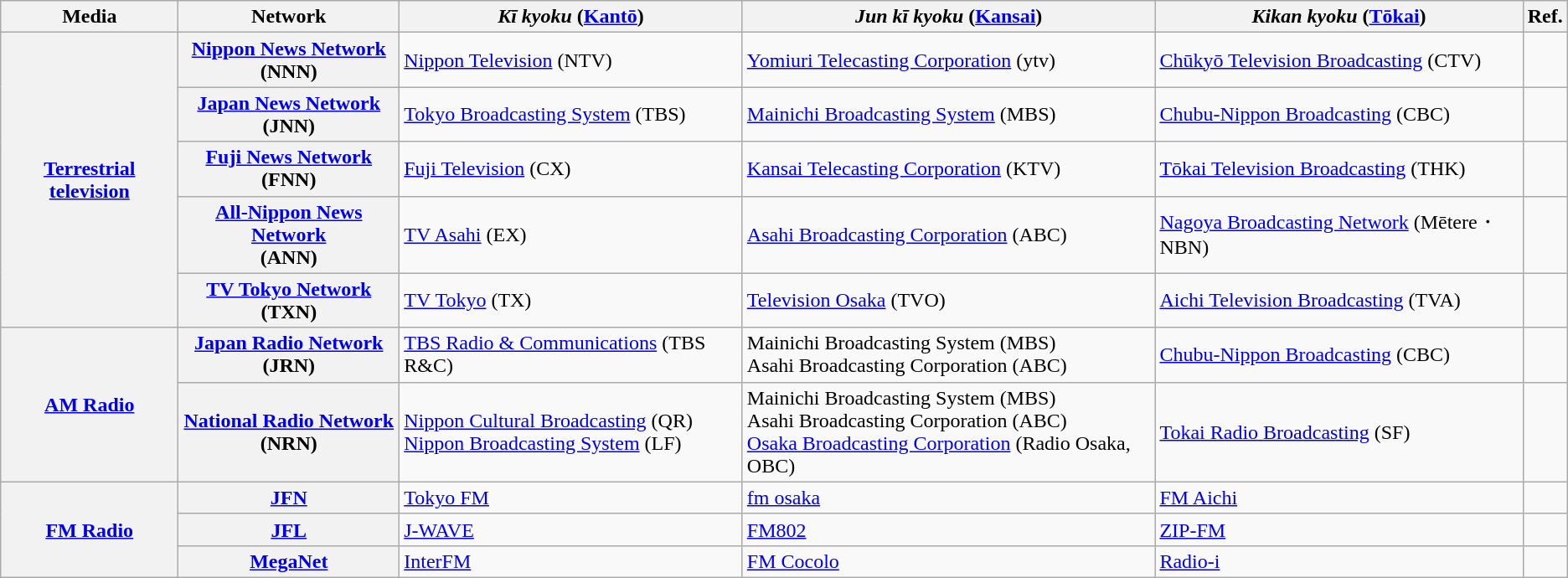<table class="wikitable">
<tr>
<th>Media</th>
<th>Network</th>
<th><em>Kī kyoku</em> (<a href='#'>Kantō</a>)</th>
<th><em>Jun kī kyoku</em> (<a href='#'>Kansai</a>)</th>
<th><em>Kikan kyoku</em> (<a href='#'>Tōkai</a>)</th>
<th>Ref.</th>
</tr>
<tr>
<th rowspan=5><a href='#'>Terrestrial television</a></th>
<th><a href='#'>Nippon News Network</a><br>(NNN)</th>
<td><a href='#'>Nippon Television</a> (NTV)</td>
<td><a href='#'>Yomiuri Telecasting Corporation</a> (ytv)</td>
<td><a href='#'>Chūkyō Television Broadcasting</a> (CTV)</td>
<td></td>
</tr>
<tr>
<th><a href='#'>Japan News Network</a><br>(JNN)</th>
<td><a href='#'>Tokyo Broadcasting System</a> (TBS)</td>
<td><a href='#'>Mainichi Broadcasting System</a> (MBS)</td>
<td><a href='#'>Chubu-Nippon Broadcasting</a> (CBC)</td>
<td></td>
</tr>
<tr>
<th><a href='#'>Fuji News Network</a><br>(FNN)</th>
<td><a href='#'>Fuji Television</a> (CX)</td>
<td><a href='#'>Kansai Telecasting Corporation</a> (KTV)</td>
<td><a href='#'>Tōkai Television Broadcasting</a> (THK)</td>
<td></td>
</tr>
<tr>
<th><a href='#'>All-Nippon News Network</a><br>(ANN)</th>
<td><a href='#'>TV Asahi</a> (EX)</td>
<td><a href='#'>Asahi Broadcasting Corporation</a> (ABC)</td>
<td><a href='#'>Nagoya Broadcasting Network</a> (Mētere・NBN)</td>
<td></td>
</tr>
<tr>
<th><a href='#'>TV Tokyo Network</a><br>(TXN)</th>
<td><a href='#'>TV Tokyo</a> (TX)</td>
<td><a href='#'>Television Osaka</a> (TVO)</td>
<td><a href='#'>Aichi Television Broadcasting</a> (TVA)</td>
<td></td>
</tr>
<tr>
<th rowspan=2><a href='#'>AM Radio</a></th>
<th><a href='#'>Japan Radio Network</a><br>(JRN)</th>
<td><a href='#'>TBS Radio & Communications</a> (TBS R&C)</td>
<td>Mainichi Broadcasting System (MBS) <br>Asahi Broadcasting Corporation (ABC)</td>
<td><a href='#'>Chubu-Nippon Broadcasting</a> (CBC)</td>
<td></td>
</tr>
<tr>
<th><a href='#'>National Radio Network</a><br>(NRN)</th>
<td><a href='#'>Nippon Cultural Broadcasting</a> (QR) <br><a href='#'>Nippon Broadcasting System</a> (LF)</td>
<td>Mainichi Broadcasting System (MBS) <br>Asahi Broadcasting Corporation (ABC) <br><a href='#'>Osaka Broadcasting Corporation</a> (Radio Osaka, OBC)</td>
<td><a href='#'>Tokai Radio Broadcasting</a> (SF)</td>
<td></td>
</tr>
<tr>
<th rowspan=3><a href='#'>FM Radio</a></th>
<th><a href='#'>JFN</a></th>
<td><a href='#'>Tokyo FM</a></td>
<td><a href='#'>fm osaka</a></td>
<td><a href='#'>FM Aichi</a></td>
<td></td>
</tr>
<tr>
<th><a href='#'>JFL</a></th>
<td><a href='#'>J-WAVE</a></td>
<td><a href='#'>FM802</a></td>
<td><a href='#'>ZIP-FM</a></td>
<td></td>
</tr>
<tr>
<th><a href='#'>MegaNet</a></th>
<td><a href='#'>InterFM</a></td>
<td><a href='#'>FM Cocolo</a></td>
<td><a href='#'>Radio-i</a></td>
<td></td>
</tr>
</table>
